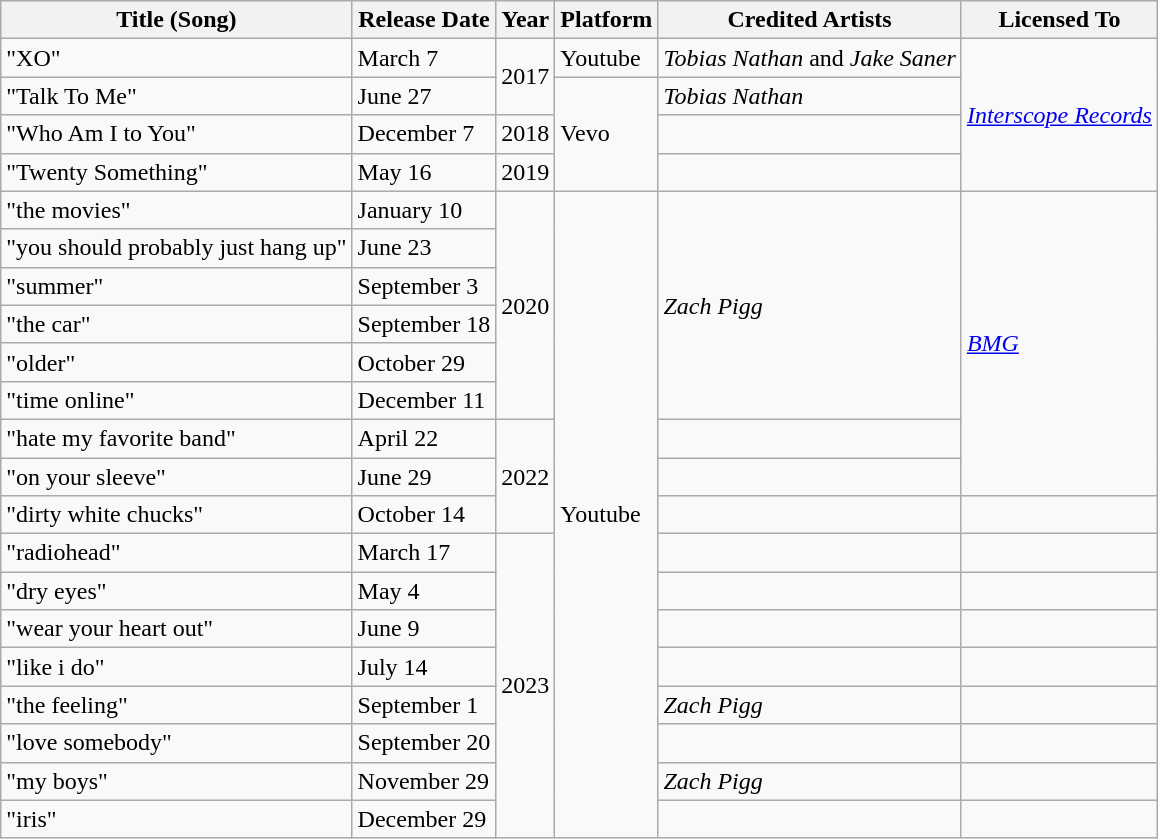<table class="wikitable">
<tr>
<th>Title (Song)</th>
<th>Release Date</th>
<th>Year</th>
<th>Platform</th>
<th>Credited Artists</th>
<th>Licensed To</th>
</tr>
<tr>
<td>"XO"</td>
<td>March 7</td>
<td rowspan="2">2017</td>
<td>Youtube</td>
<td><em>Tobias Nathan</em> and <em>Jake Saner</em></td>
<td rowspan="4"><em><a href='#'>Interscope Records</a></em></td>
</tr>
<tr>
<td>"Talk To Me"</td>
<td>June 27</td>
<td rowspan="3">Vevo</td>
<td><em>Tobias Nathan</em></td>
</tr>
<tr>
<td>"Who Am I to You"</td>
<td>December 7</td>
<td>2018</td>
<td></td>
</tr>
<tr>
<td>"Twenty Something"</td>
<td>May 16</td>
<td>2019</td>
<td></td>
</tr>
<tr>
<td>"the movies"</td>
<td>January 10</td>
<td rowspan="6">2020</td>
<td rowspan="17">Youtube</td>
<td rowspan="6"><em>Zach Pigg</em></td>
<td rowspan="8"><a href='#'><em>BMG</em></a></td>
</tr>
<tr>
<td>"you should probably just hang up"</td>
<td>June 23</td>
</tr>
<tr>
<td>"summer"</td>
<td>September 3</td>
</tr>
<tr>
<td>"the car"</td>
<td>September 18</td>
</tr>
<tr>
<td>"older"</td>
<td>October 29</td>
</tr>
<tr>
<td>"time online"</td>
<td>December 11</td>
</tr>
<tr>
<td>"hate my favorite band"</td>
<td>April 22</td>
<td rowspan="3">2022</td>
<td></td>
</tr>
<tr>
<td>"on your sleeve"</td>
<td>June 29</td>
<td></td>
</tr>
<tr>
<td>"dirty white chucks"</td>
<td>October 14</td>
<td></td>
<td></td>
</tr>
<tr>
<td>"radiohead"</td>
<td>March 17</td>
<td rowspan="8">2023</td>
<td></td>
<td></td>
</tr>
<tr>
<td>"dry eyes"</td>
<td>May 4</td>
<td></td>
<td></td>
</tr>
<tr>
<td>"wear your heart out"</td>
<td>June 9</td>
<td></td>
<td></td>
</tr>
<tr>
<td>"like i do"</td>
<td>July 14</td>
<td></td>
<td></td>
</tr>
<tr>
<td>"the feeling"</td>
<td>September 1</td>
<td><em>Zach Pigg</em></td>
<td></td>
</tr>
<tr>
<td>"love somebody"</td>
<td>September 20</td>
<td></td>
<td></td>
</tr>
<tr>
<td>"my boys"</td>
<td>November 29</td>
<td><em>Zach Pigg</em></td>
<td></td>
</tr>
<tr>
<td>"iris"</td>
<td>December 29</td>
<td></td>
<td></td>
</tr>
</table>
